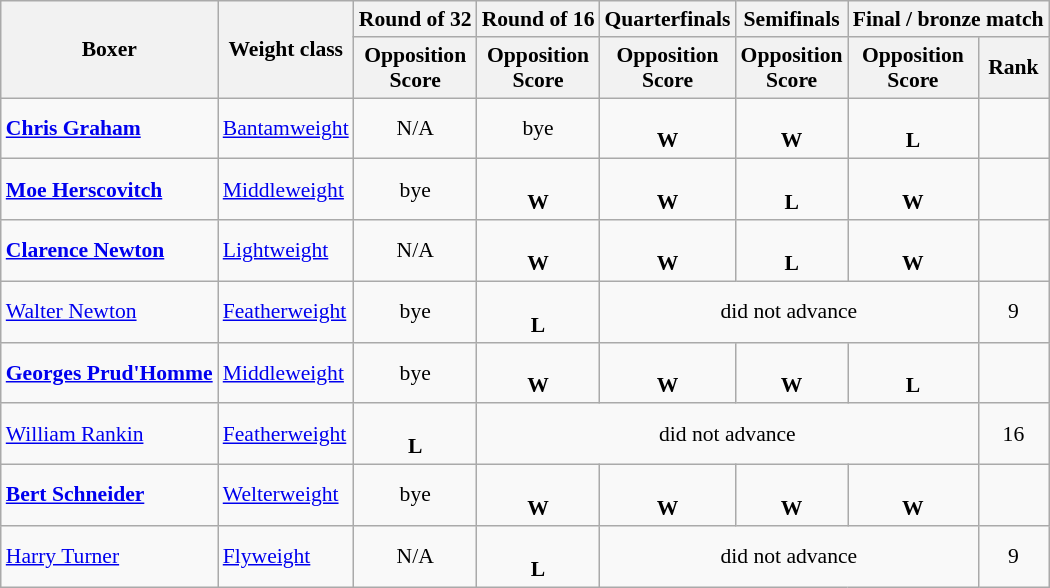<table class=wikitable style="font-size:90%">
<tr>
<th rowspan="2">Boxer</th>
<th rowspan="2">Weight class</th>
<th>Round of 32</th>
<th>Round of 16</th>
<th>Quarterfinals</th>
<th>Semifinals</th>
<th colspan="2">Final / bronze match</th>
</tr>
<tr>
<th>Opposition<br>Score</th>
<th>Opposition<br>Score</th>
<th>Opposition<br>Score</th>
<th>Opposition<br>Score</th>
<th>Opposition<br>Score</th>
<th>Rank</th>
</tr>
<tr>
<td><strong><a href='#'>Chris Graham</a></strong></td>
<td><a href='#'>Bantamweight</a></td>
<td align=center>N/A</td>
<td align=center>bye</td>
<td align=center> <br> <strong>W</strong></td>
<td align=center> <br> <strong>W</strong></td>
<td align=center> <br> <strong>L</strong></td>
<td align=center></td>
</tr>
<tr>
<td><strong><a href='#'>Moe Herscovitch</a></strong></td>
<td><a href='#'>Middleweight</a></td>
<td align=center>bye</td>
<td align=center> <br> <strong>W</strong></td>
<td align=center> <br> <strong>W</strong></td>
<td align=center> <br> <strong>L</strong></td>
<td align=center> <br> <strong>W</strong></td>
<td align=center></td>
</tr>
<tr>
<td><strong><a href='#'>Clarence Newton</a></strong></td>
<td><a href='#'>Lightweight</a></td>
<td align=center>N/A</td>
<td align=center> <br> <strong>W</strong></td>
<td align=center> <br> <strong>W</strong></td>
<td align=center> <br> <strong>L</strong></td>
<td align=center> <br> <strong>W</strong></td>
<td align=center></td>
</tr>
<tr>
<td><a href='#'>Walter Newton</a></td>
<td><a href='#'>Featherweight</a></td>
<td align=center>bye</td>
<td align=center> <br> <strong>L</strong></td>
<td align=center colspan=3>did not advance</td>
<td align=center>9</td>
</tr>
<tr>
<td><strong><a href='#'>Georges Prud'Homme</a></strong></td>
<td><a href='#'>Middleweight</a></td>
<td align=center>bye</td>
<td align=center> <br> <strong>W</strong></td>
<td align=center> <br> <strong>W</strong></td>
<td align=center> <br> <strong>W</strong></td>
<td align=center> <br> <strong>L</strong></td>
<td align=center></td>
</tr>
<tr>
<td><a href='#'>William Rankin</a></td>
<td><a href='#'>Featherweight</a></td>
<td align=center> <br> <strong>L</strong></td>
<td align=center colspan=4>did not advance</td>
<td align=center>16</td>
</tr>
<tr>
<td><strong><a href='#'>Bert Schneider</a></strong></td>
<td><a href='#'>Welterweight</a></td>
<td align=center>bye</td>
<td align=center> <br> <strong>W</strong></td>
<td align=center> <br> <strong>W</strong></td>
<td align=center> <br> <strong>W</strong></td>
<td align=center> <br> <strong>W</strong></td>
<td align=center></td>
</tr>
<tr>
<td><a href='#'>Harry Turner</a></td>
<td><a href='#'>Flyweight</a></td>
<td align=center>N/A</td>
<td align=center> <br> <strong>L</strong></td>
<td align=center colspan=3>did not advance</td>
<td align=center>9</td>
</tr>
</table>
